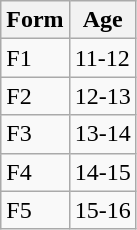<table class="wikitable">
<tr>
<th>Form</th>
<th>Age</th>
</tr>
<tr>
<td>F1</td>
<td>11-12</td>
</tr>
<tr>
<td>F2</td>
<td>12-13</td>
</tr>
<tr>
<td>F3</td>
<td>13-14</td>
</tr>
<tr>
<td>F4</td>
<td>14-15</td>
</tr>
<tr>
<td>F5</td>
<td>15-16</td>
</tr>
</table>
